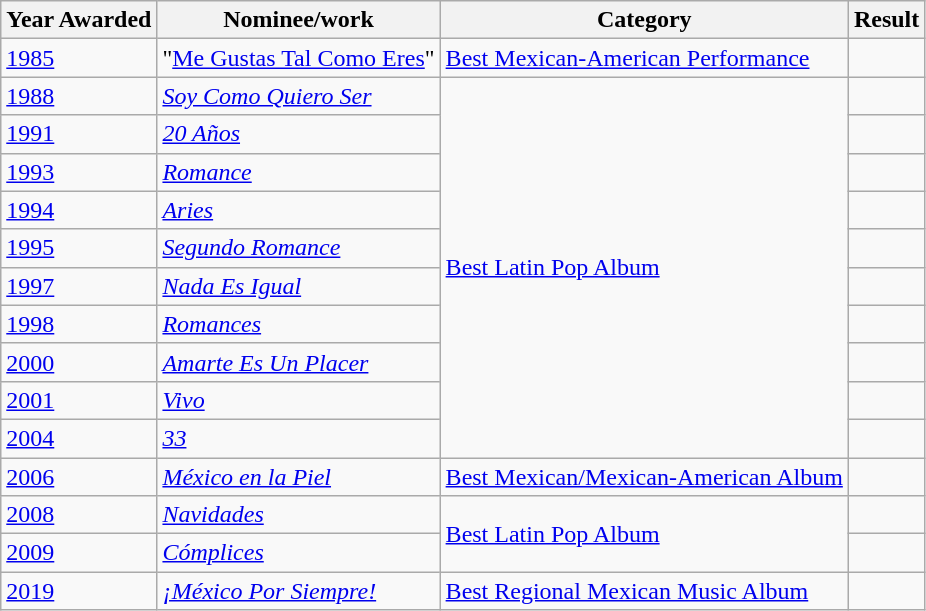<table class="wikitable">
<tr>
<th>Year Awarded</th>
<th>Nominee/work</th>
<th>Category</th>
<th>Result</th>
</tr>
<tr>
<td><a href='#'>1985</a></td>
<td>"<a href='#'>Me Gustas Tal Como Eres</a>"</td>
<td><a href='#'>Best Mexican-American Performance</a></td>
<td></td>
</tr>
<tr>
<td><a href='#'>1988</a></td>
<td><em><a href='#'>Soy Como Quiero Ser</a></em></td>
<td rowspan="10"><a href='#'>Best Latin Pop Album</a></td>
<td></td>
</tr>
<tr>
<td><a href='#'>1991</a></td>
<td><em><a href='#'>20 Años</a></em></td>
<td></td>
</tr>
<tr>
<td><a href='#'>1993</a></td>
<td><em><a href='#'>Romance</a></em></td>
<td></td>
</tr>
<tr>
<td><a href='#'>1994</a></td>
<td><em><a href='#'>Aries</a></em></td>
<td></td>
</tr>
<tr>
<td><a href='#'>1995</a></td>
<td><em><a href='#'>Segundo Romance</a></em></td>
<td></td>
</tr>
<tr>
<td><a href='#'>1997</a></td>
<td><em><a href='#'>Nada Es Igual</a></em></td>
<td></td>
</tr>
<tr>
<td><a href='#'>1998</a></td>
<td><em><a href='#'>Romances</a></em></td>
<td></td>
</tr>
<tr>
<td><a href='#'>2000</a></td>
<td><em><a href='#'>Amarte Es Un Placer</a></em></td>
<td></td>
</tr>
<tr>
<td><a href='#'>2001</a></td>
<td><em><a href='#'>Vivo</a></em></td>
<td></td>
</tr>
<tr>
<td><a href='#'>2004</a></td>
<td><em><a href='#'>33</a></em></td>
<td></td>
</tr>
<tr>
<td><a href='#'>2006</a></td>
<td><em><a href='#'>México en la Piel</a></em></td>
<td><a href='#'>Best Mexican/Mexican-American Album</a></td>
<td></td>
</tr>
<tr>
<td><a href='#'>2008</a></td>
<td><em><a href='#'>Navidades</a></em></td>
<td rowspan="2"><a href='#'>Best Latin Pop Album</a></td>
<td></td>
</tr>
<tr>
<td><a href='#'>2009</a></td>
<td><em><a href='#'>Cómplices</a></em></td>
<td></td>
</tr>
<tr>
<td><a href='#'>2019</a></td>
<td><em><a href='#'>¡México Por Siempre!</a></em></td>
<td><a href='#'>Best Regional Mexican Music Album</a></td>
<td></td>
</tr>
</table>
